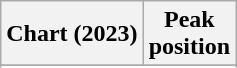<table class="wikitable sortable plainrowheaders" style="text-align:center;">
<tr>
<th scope="col">Chart (2023)</th>
<th scope="col">Peak<br>position</th>
</tr>
<tr>
</tr>
<tr>
</tr>
</table>
